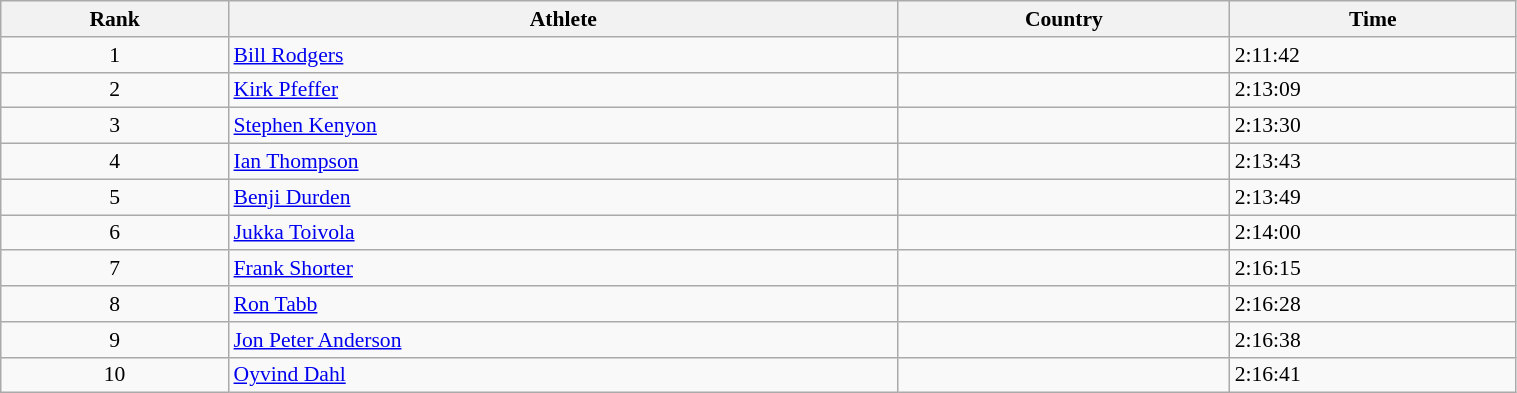<table class="wikitable" width=80% style="font-size:90%; text-align:left;">
<tr>
<th>Rank</th>
<th>Athlete</th>
<th>Country</th>
<th>Time</th>
</tr>
<tr>
<td style="text-align:center">1</td>
<td><a href='#'>Bill Rodgers</a></td>
<td></td>
<td>2:11:42</td>
</tr>
<tr>
<td style="text-align:center">2</td>
<td><a href='#'>Kirk Pfeffer</a></td>
<td></td>
<td>2:13:09</td>
</tr>
<tr>
<td style="text-align:center">3</td>
<td><a href='#'>Stephen Kenyon</a></td>
<td></td>
<td>2:13:30</td>
</tr>
<tr>
<td style="text-align:center">4</td>
<td><a href='#'>Ian Thompson</a></td>
<td></td>
<td>2:13:43</td>
</tr>
<tr>
<td style="text-align:center">5</td>
<td><a href='#'>Benji Durden</a></td>
<td></td>
<td>2:13:49</td>
</tr>
<tr>
<td style="text-align:center">6</td>
<td><a href='#'>Jukka Toivola</a></td>
<td></td>
<td>2:14:00</td>
</tr>
<tr>
<td style="text-align:center">7</td>
<td><a href='#'>Frank Shorter</a></td>
<td></td>
<td>2:16:15</td>
</tr>
<tr>
<td style="text-align:center">8</td>
<td><a href='#'>Ron Tabb</a></td>
<td></td>
<td>2:16:28</td>
</tr>
<tr>
<td style="text-align:center">9</td>
<td><a href='#'>Jon Peter Anderson</a></td>
<td></td>
<td>2:16:38</td>
</tr>
<tr>
<td style="text-align:center">10</td>
<td><a href='#'>Oyvind Dahl</a></td>
<td></td>
<td>2:16:41</td>
</tr>
</table>
